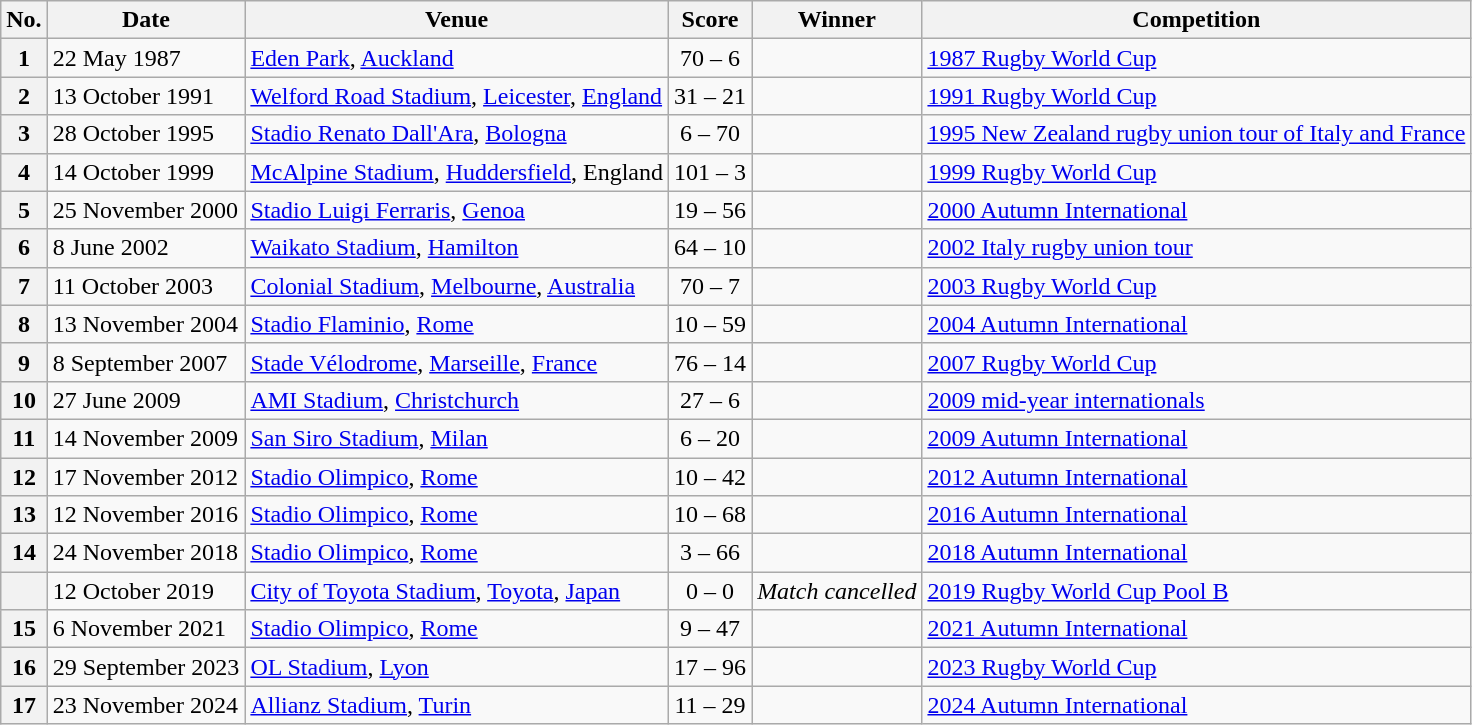<table class="wikitable">
<tr>
<th>No.</th>
<th>Date</th>
<th>Venue</th>
<th>Score</th>
<th>Winner</th>
<th>Competition</th>
</tr>
<tr>
<th>1</th>
<td>22 May 1987</td>
<td><a href='#'>Eden Park</a>, <a href='#'>Auckland</a></td>
<td align="center">70 – 6</td>
<td></td>
<td><a href='#'>1987 Rugby World Cup</a></td>
</tr>
<tr>
<th>2</th>
<td>13 October 1991</td>
<td><a href='#'>Welford Road Stadium</a>, <a href='#'>Leicester</a>, <a href='#'>England</a></td>
<td align="center">31 – 21</td>
<td></td>
<td><a href='#'>1991 Rugby World Cup</a></td>
</tr>
<tr>
<th>3</th>
<td>28 October 1995</td>
<td><a href='#'>Stadio Renato Dall'Ara</a>, <a href='#'>Bologna</a></td>
<td align="center">6 – 70</td>
<td></td>
<td><a href='#'>1995 New Zealand rugby union tour of Italy and France</a></td>
</tr>
<tr>
<th>4</th>
<td>14 October 1999</td>
<td><a href='#'>McAlpine Stadium</a>, <a href='#'>Huddersfield</a>, England</td>
<td align="center">101 – 3</td>
<td></td>
<td><a href='#'>1999 Rugby World Cup</a></td>
</tr>
<tr>
<th>5</th>
<td>25 November 2000</td>
<td><a href='#'>Stadio Luigi Ferraris</a>, <a href='#'>Genoa</a></td>
<td align="center">19 – 56</td>
<td></td>
<td><a href='#'>2000 Autumn International</a></td>
</tr>
<tr>
<th>6</th>
<td>8 June 2002</td>
<td><a href='#'>Waikato Stadium</a>, <a href='#'>Hamilton</a></td>
<td align="center">64 – 10</td>
<td></td>
<td><a href='#'>2002 Italy rugby union tour</a></td>
</tr>
<tr>
<th>7</th>
<td>11 October 2003</td>
<td><a href='#'>Colonial Stadium</a>, <a href='#'>Melbourne</a>, <a href='#'>Australia</a></td>
<td align="center">70 – 7</td>
<td></td>
<td><a href='#'>2003 Rugby World Cup</a></td>
</tr>
<tr>
<th>8</th>
<td>13 November 2004</td>
<td><a href='#'>Stadio Flaminio</a>, <a href='#'>Rome</a></td>
<td align="center">10 – 59</td>
<td></td>
<td><a href='#'>2004 Autumn International</a></td>
</tr>
<tr>
<th>9</th>
<td>8 September 2007</td>
<td><a href='#'>Stade Vélodrome</a>, <a href='#'>Marseille</a>, <a href='#'>France</a></td>
<td align="center">76 – 14</td>
<td></td>
<td><a href='#'>2007 Rugby World Cup</a></td>
</tr>
<tr>
<th>10</th>
<td>27 June 2009</td>
<td><a href='#'>AMI Stadium</a>, <a href='#'>Christchurch</a></td>
<td align="center">27 – 6</td>
<td></td>
<td><a href='#'>2009 mid-year internationals</a></td>
</tr>
<tr>
<th>11</th>
<td>14 November 2009</td>
<td><a href='#'>San Siro Stadium</a>, <a href='#'>Milan</a></td>
<td align="center">6 – 20</td>
<td></td>
<td><a href='#'>2009 Autumn International</a></td>
</tr>
<tr>
<th>12</th>
<td>17 November 2012</td>
<td><a href='#'>Stadio Olimpico</a>, <a href='#'>Rome</a></td>
<td align="center">10 – 42</td>
<td></td>
<td><a href='#'>2012 Autumn International</a></td>
</tr>
<tr>
<th>13</th>
<td>12 November 2016</td>
<td><a href='#'>Stadio Olimpico</a>, <a href='#'>Rome</a></td>
<td align="center">10 – 68</td>
<td></td>
<td><a href='#'>2016 Autumn International</a></td>
</tr>
<tr>
<th>14</th>
<td>24 November 2018</td>
<td><a href='#'>Stadio Olimpico</a>, <a href='#'>Rome</a></td>
<td align="center">3 – 66</td>
<td></td>
<td><a href='#'>2018 Autumn International</a></td>
</tr>
<tr>
<th></th>
<td>12 October 2019</td>
<td><a href='#'>City of Toyota Stadium</a>, <a href='#'>Toyota</a>, <a href='#'>Japan</a></td>
<td align="center">0 – 0</td>
<td><em>Match cancelled</em> </td>
<td><a href='#'>2019 Rugby World Cup Pool B</a></td>
</tr>
<tr>
<th>15</th>
<td>6 November 2021</td>
<td><a href='#'>Stadio Olimpico</a>, <a href='#'>Rome</a></td>
<td align="center">9 – 47</td>
<td></td>
<td><a href='#'>2021 Autumn International</a></td>
</tr>
<tr>
<th>16</th>
<td>29 September 2023</td>
<td><a href='#'>OL Stadium</a>, <a href='#'>Lyon</a></td>
<td align="center">17 – 96</td>
<td></td>
<td><a href='#'>2023 Rugby World Cup</a></td>
</tr>
<tr>
<th>17</th>
<td>23 November 2024</td>
<td><a href='#'> Allianz Stadium</a>, <a href='#'>Turin</a></td>
<td align="center">11 – 29</td>
<td></td>
<td><a href='#'>2024 Autumn International</a></td>
</tr>
</table>
